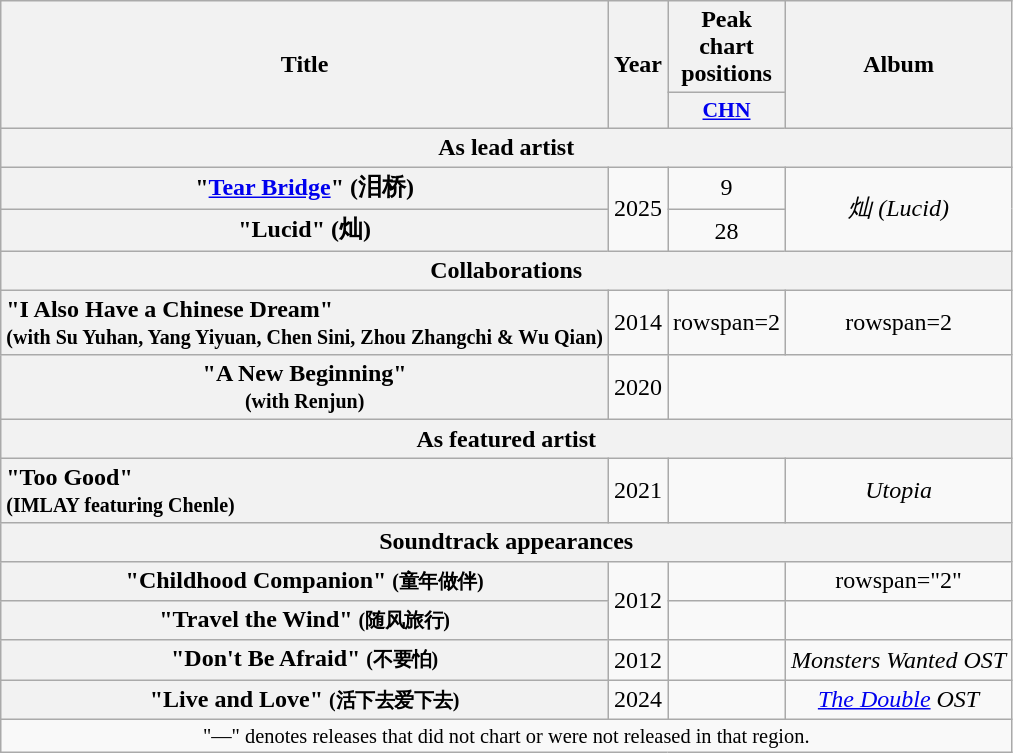<table class="wikitable plainrowheaders" style="text-align:center">
<tr>
<th rowspan="2" scope="col">Title</th>
<th rowspan="2" scope="col">Year</th>
<th rowspan="1" scope="col">Peak chart<br>positions</th>
<th rowspan="2" scope="col">Album</th>
</tr>
<tr>
<th scope="col" style="width:3em;font-size:90%"><a href='#'>CHN</a><br></th>
</tr>
<tr>
<th colspan="4">As lead artist</th>
</tr>
<tr>
<th scope="row">"<a href='#'>Tear Bridge</a>" (泪桥)</th>
<td rowspan=2>2025</td>
<td>9</td>
<td rowspan=2><em>灿 (Lucid)</em></td>
</tr>
<tr>
<th scope="row">"Lucid" (灿)</th>
<td>28</td>
</tr>
<tr>
<th colspan="4">Collaborations</th>
</tr>
<tr>
<th scope="row" style="text-align: left">"I Also Have a Chinese Dream" <br><small>(with Su Yuhan, Yang Yiyuan, Chen Sini, Zhou Zhangchi & Wu Qian) </small></th>
<td>2014</td>
<td>rowspan=2 </td>
<td>rowspan=2 </td>
</tr>
<tr>
<th scope="row">"A New Beginning" <br><small>(with Renjun)</small></th>
<td>2020</td>
</tr>
<tr>
<th colspan="4">As featured artist</th>
</tr>
<tr>
<th scope="row" style="text-align: left">"Too Good"<br><small>(IMLAY featuring Chenle)</small></th>
<td>2021</td>
<td></td>
<td><em>Utopia</em></td>
</tr>
<tr>
<th colspan="4">Soundtrack appearances</th>
</tr>
<tr>
<th scope="row">"Childhood Companion" <small>(童年做伴)</small></th>
<td rowspan="2">2012</td>
<td></td>
<td>rowspan="2" </td>
</tr>
<tr>
<th scope="row">"Travel the Wind" <small>(随风旅行)</small></th>
<td></td>
</tr>
<tr>
<th scope="row">"Don't Be Afraid" <small>(不要怕)</small></th>
<td> 2012</td>
<td></td>
<td><em>Monsters Wanted OST</em></td>
</tr>
<tr>
<th scope="row">"Live and Love" <small>(活下去爱下去)</small></th>
<td>2024</td>
<td></td>
<td><em><a href='#'>The Double</a> OST</em></td>
</tr>
<tr>
<td colspan="4" style="font-size:85%">"—" denotes releases that did not chart or were not released in that region.</td>
</tr>
</table>
